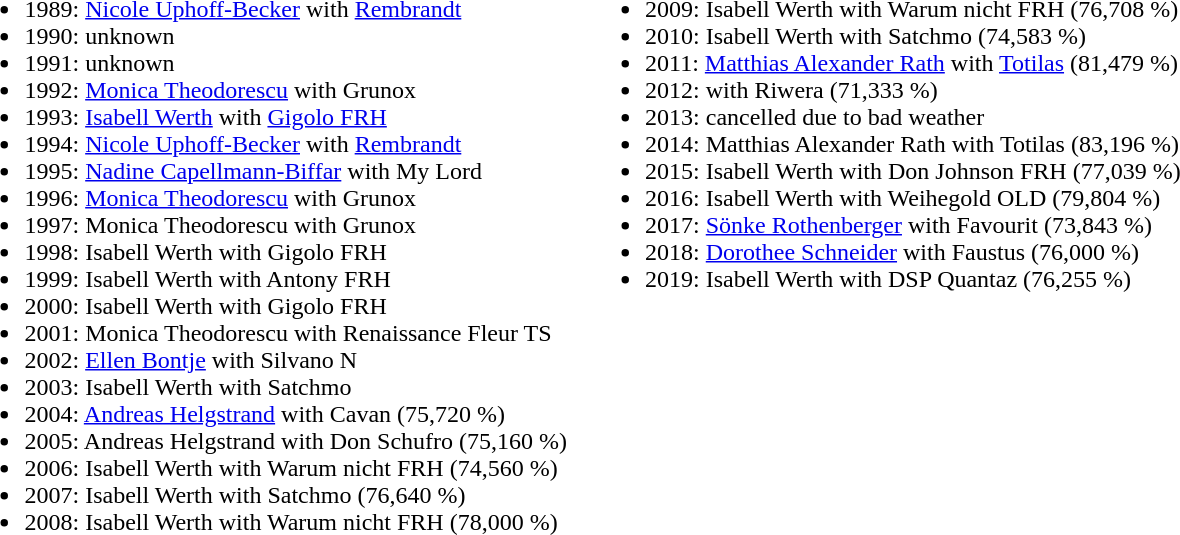<table>
<tr>
<td valign="top"><br><ul><li>1989:  <a href='#'>Nicole Uphoff-Becker</a> with <a href='#'>Rembrandt</a></li><li>1990: unknown</li><li>1991: unknown</li><li>1992:  <a href='#'>Monica Theodorescu</a> with Grunox</li><li>1993:  <a href='#'>Isabell Werth</a> with <a href='#'>Gigolo FRH</a></li><li>1994:  <a href='#'>Nicole Uphoff-Becker</a> with <a href='#'>Rembrandt</a></li><li>1995:  <a href='#'>Nadine Capellmann-Biffar</a> with My Lord</li><li>1996:  <a href='#'>Monica Theodorescu</a> with Grunox</li><li>1997:  Monica Theodorescu with Grunox</li><li>1998:  Isabell Werth with Gigolo FRH</li><li>1999:  Isabell Werth with Antony FRH</li><li>2000:  Isabell Werth with Gigolo FRH</li><li>2001:  Monica Theodorescu with Renaissance Fleur TS</li><li>2002:  <a href='#'>Ellen Bontje</a> with Silvano N</li><li>2003:  Isabell Werth with Satchmo</li><li>2004:  <a href='#'>Andreas Helgstrand</a> with Cavan (75,720 %)</li><li>2005:  Andreas Helgstrand with Don Schufro (75,160 %)</li><li>2006:  Isabell Werth with Warum nicht FRH (74,560 %)</li><li>2007:  Isabell Werth with Satchmo (76,640 %)</li><li>2008:  Isabell Werth with Warum nicht FRH (78,000 %)</li></ul></td>
<td valign="top"></td>
<td></td>
<td valign="top"><br><ul><li>2009:  Isabell Werth with Warum nicht FRH (76,708 %)</li><li>2010:  Isabell Werth with Satchmo (74,583 %)</li><li>2011:  <a href='#'>Matthias Alexander Rath</a> with <a href='#'>Totilas</a> (81,479 %)</li><li>2012:  with Riwera (71,333 %)</li><li>2013: cancelled due to bad weather</li><li>2014:  Matthias Alexander Rath with Totilas (83,196 %)</li><li>2015:  Isabell Werth with Don Johnson FRH (77,039 %)</li><li>2016:  Isabell Werth with Weihegold OLD (79,804 %)</li><li>2017:  <a href='#'>Sönke Rothenberger</a> with Favourit (73,843 %)</li><li>2018:  <a href='#'>Dorothee Schneider</a> with Faustus (76,000 %)</li><li>2019:  Isabell Werth with DSP Quantaz (76,255 %)</li></ul></td>
</tr>
</table>
